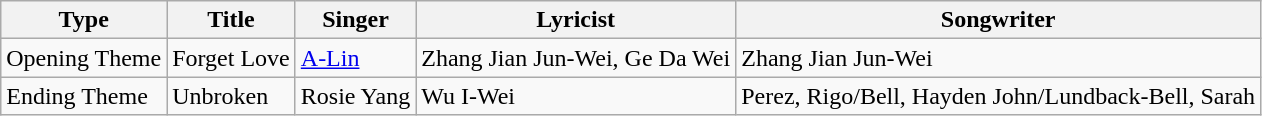<table class="wikitable">
<tr>
<th>Type</th>
<th>Title</th>
<th>Singer</th>
<th>Lyricist</th>
<th>Songwriter</th>
</tr>
<tr>
<td>Opening Theme</td>
<td>Forget Love</td>
<td><a href='#'>A-Lin</a></td>
<td>Zhang Jian Jun-Wei, Ge Da Wei</td>
<td>Zhang Jian Jun-Wei</td>
</tr>
<tr>
<td>Ending Theme</td>
<td>Unbroken</td>
<td>Rosie Yang</td>
<td>Wu I-Wei</td>
<td>Perez, Rigo/Bell, Hayden John/Lundback-Bell, Sarah</td>
</tr>
</table>
